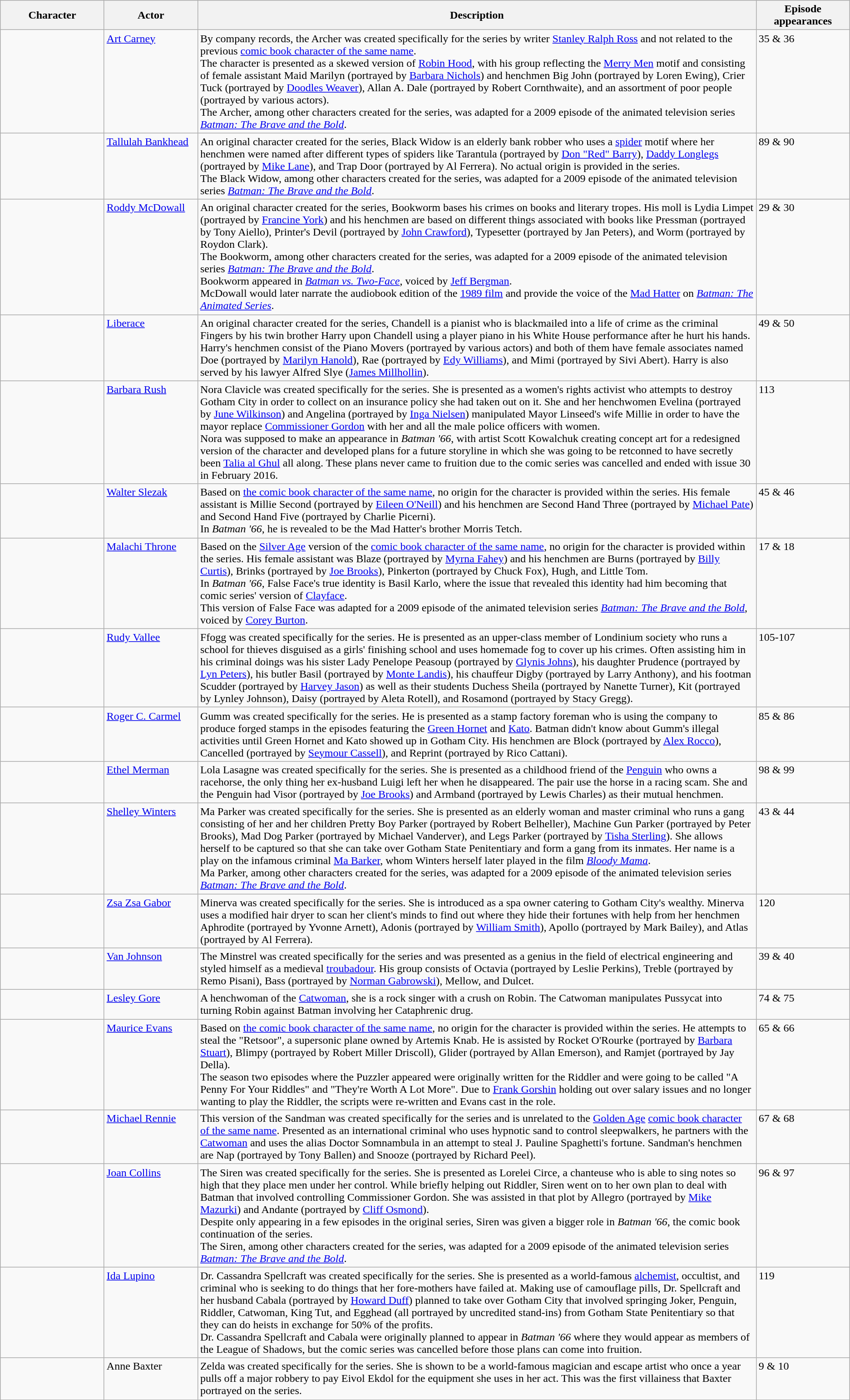<table class="wikitable">
<tr>
<th style="width:145px;">Character</th>
<th style="width:130px;">Actor</th>
<th>Description</th>
<th style="width:130px;">Episode appearances</th>
</tr>
<tr style="vertical-align:top;">
<td></td>
<td><a href='#'>Art Carney</a></td>
<td>By company records, the Archer was created specifically for the series by writer <a href='#'>Stanley Ralph Ross</a> and not related to the previous <a href='#'>comic book character of the same name</a>.<br>The character is presented as a skewed version of <a href='#'>Robin Hood</a>, with his group reflecting the <a href='#'>Merry Men</a> motif and consisting of female assistant Maid Marilyn (portrayed by <a href='#'>Barbara Nichols</a>) and henchmen Big John (portrayed by Loren Ewing), Crier Tuck (portrayed by <a href='#'>Doodles Weaver</a>), Allan A. Dale (portrayed by Robert Cornthwaite), and an assortment of poor people (portrayed by various actors).<br>The Archer, among other characters created for the series, was adapted for a 2009 episode of the animated television series <em><a href='#'>Batman: The Brave and the Bold</a></em>.</td>
<td>35 & 36</td>
</tr>
<tr style="vertical-align:top;">
<td></td>
<td><a href='#'>Tallulah Bankhead</a></td>
<td>An original character created for the series, Black Widow is an elderly bank robber who uses a <a href='#'>spider</a> motif where her henchmen were named after different types of spiders like Tarantula (portrayed by <a href='#'>Don "Red" Barry</a>), <a href='#'>Daddy Longlegs</a> (portrayed by <a href='#'>Mike Lane</a>), and Trap Door (portrayed by Al Ferrera). No actual origin is provided in the series.<br>The Black Widow, among other characters created for the series, was adapted for a 2009 episode of the animated television series <em><a href='#'>Batman: The Brave and the Bold</a></em>.</td>
<td>89 & 90</td>
</tr>
<tr style="vertical-align:top;">
<td></td>
<td><a href='#'>Roddy McDowall</a></td>
<td>An original character created for the series, Bookworm bases his crimes on books and literary tropes. His moll is Lydia Limpet (portrayed by <a href='#'>Francine York</a>) and his henchmen are based on different things associated with books like Pressman (portrayed by Tony Aiello), Printer's Devil (portrayed by <a href='#'>John Crawford</a>), Typesetter (portrayed by Jan Peters), and Worm (portrayed by Roydon Clark).<br>The Bookworm, among other characters created for the series, was adapted for a 2009 episode of the animated television series <em><a href='#'>Batman: The Brave and the Bold</a></em>.<br>Bookworm appeared in <em><a href='#'>Batman vs. Two-Face</a></em>, voiced by <a href='#'>Jeff Bergman</a>.<br>McDowall would later narrate the audiobook edition of the <a href='#'>1989 film</a> and provide the voice of the <a href='#'>Mad Hatter</a> on <em><a href='#'>Batman: The Animated Series</a></em>.</td>
<td>29 & 30</td>
</tr>
<tr style="vertical-align:top;">
<td></td>
<td><a href='#'>Liberace</a></td>
<td>An original character created for the series, Chandell is a pianist who is blackmailed into a life of crime as the criminal Fingers by his twin brother Harry upon Chandell using a player piano in his White House performance after he hurt his hands. Harry's henchmen consist of the Piano Movers (portrayed by various actors) and both of them have female associates named Doe (portrayed by <a href='#'>Marilyn Hanold</a>), Rae (portrayed by <a href='#'>Edy Williams</a>), and Mimi (portrayed by Sivi Abert). Harry is also served by his lawyer Alfred Slye (<a href='#'>James Millhollin</a>).</td>
<td>49 & 50</td>
</tr>
<tr style="vertical-align:top;">
<td></td>
<td><a href='#'>Barbara Rush</a></td>
<td>Nora Clavicle was created specifically for the series. She is presented as a women's rights activist who attempts to destroy Gotham City in order to collect on an insurance policy she had taken out on it. She and her henchwomen Evelina (portrayed by <a href='#'>June Wilkinson</a>) and Angelina (portrayed by <a href='#'>Inga Nielsen</a>) manipulated Mayor Linseed's wife Millie in order to have the mayor replace <a href='#'>Commissioner Gordon</a> with her and all the male police officers with women.<br>Nora was supposed to make an appearance in <em>Batman '66</em>, with artist Scott Kowalchuk creating concept art for a redesigned version of the character and developed plans for a future storyline in which she was going to be retconned to have secretly been <a href='#'>Talia al Ghul</a> all along. These plans never came to fruition due to the comic series was cancelled and ended with issue 30 in February 2016.</td>
<td>113</td>
</tr>
<tr style="vertical-align:top;">
<td></td>
<td><a href='#'>Walter Slezak</a></td>
<td>Based on <a href='#'>the comic book character of the same name</a>, no origin for the character is provided within the series. His female assistant is Millie Second (portrayed by <a href='#'>Eileen O'Neill</a>) and his henchmen are Second Hand Three (portrayed by <a href='#'>Michael Pate</a>) and Second Hand Five (portrayed by Charlie Picerni).<br>In <em>Batman '66</em>, he is revealed to be the Mad Hatter's brother Morris Tetch.</td>
<td>45 & 46</td>
</tr>
<tr style="vertical-align:top;">
<td></td>
<td><a href='#'>Malachi Throne</a></td>
<td>Based on the <a href='#'>Silver Age</a> version of the <a href='#'>comic book character of the same name</a>, no origin for the character is provided within the series. His female assistant was Blaze (portrayed by <a href='#'>Myrna Fahey</a>) and his henchmen are Burns (portrayed by <a href='#'>Billy Curtis</a>), Brinks (portrayed by <a href='#'>Joe Brooks</a>), Pinkerton (portrayed by Chuck Fox), Hugh, and Little Tom.<br>In <em>Batman '66</em>, False Face's true identity is Basil Karlo, where the issue that revealed this identity had him becoming that comic series' version of <a href='#'>Clayface</a>.<br>This version of False Face was adapted for a 2009 episode of the animated television series <em><a href='#'>Batman: The Brave and the Bold</a></em>, voiced by <a href='#'>Corey Burton</a>.</td>
<td>17 & 18</td>
</tr>
<tr style="vertical-align:top;">
<td></td>
<td><a href='#'>Rudy Vallee</a></td>
<td>Ffogg was created specifically for the series. He is presented as an upper-class member of Londinium society who runs a school for thieves disguised as a girls' finishing school and uses homemade fog to cover up his crimes. Often assisting him in his criminal doings was his sister Lady Penelope Peasoup (portrayed by <a href='#'>Glynis Johns</a>), his daughter Prudence (portrayed by <a href='#'>Lyn Peters</a>), his butler Basil (portrayed by <a href='#'>Monte Landis</a>), his chauffeur Digby (portrayed by Larry Anthony), and his footman Scudder (portrayed by <a href='#'>Harvey Jason</a>) as well as their students Duchess Sheila (portrayed by Nanette Turner), Kit (portrayed by Lynley Johnson), Daisy (portrayed by Aleta Rotell), and Rosamond (portrayed by Stacy Gregg).</td>
<td>105-107</td>
</tr>
<tr style="vertical-align:top;">
<td></td>
<td><a href='#'>Roger C. Carmel</a></td>
<td>Gumm was created specifically for the series. He is presented as a stamp factory foreman who is using the company to produce forged stamps in the episodes featuring the <a href='#'>Green Hornet</a> and <a href='#'>Kato</a>. Batman didn't know about Gumm's illegal activities until Green Hornet and Kato showed up in Gotham City. His henchmen are Block (portrayed by <a href='#'>Alex Rocco</a>), Cancelled (portrayed by <a href='#'>Seymour Cassell</a>), and Reprint (portrayed by Rico Cattani).</td>
<td>85 & 86</td>
</tr>
<tr style="vertical-align:top;">
<td></td>
<td><a href='#'>Ethel Merman</a></td>
<td>Lola Lasagne was created specifically for the series. She is presented as a childhood friend of the <a href='#'>Penguin</a> who owns a racehorse, the only thing her ex-husband Luigi left her when he disappeared. The pair use the horse in a racing scam. She and the Penguin had Visor (portrayed by <a href='#'>Joe Brooks</a>) and Armband (portrayed by Lewis Charles) as their mutual henchmen.</td>
<td>98 & 99</td>
</tr>
<tr style="vertical-align:top;">
<td></td>
<td><a href='#'>Shelley Winters</a></td>
<td>Ma Parker was created specifically for the series. She is presented as an elderly woman and master criminal who runs a gang consisting of her and her children Pretty Boy Parker (portrayed by Robert Belheller), Machine Gun Parker (portrayed by Peter Brooks), Mad Dog Parker (portrayed by Michael Vanderver), and Legs Parker (portrayed by <a href='#'>Tisha Sterling</a>). She allows herself to be captured so that she can take over Gotham State Penitentiary and form a gang from its inmates. Her name is a play on the infamous criminal <a href='#'>Ma Barker</a>, whom Winters herself later played in the film <em><a href='#'>Bloody Mama</a></em>.<br>Ma Parker, among other characters created for the series, was adapted for a 2009 episode of the animated television series <em><a href='#'>Batman: The Brave and the Bold</a></em>.</td>
<td>43 & 44</td>
</tr>
<tr style="vertical-align:top;">
<td></td>
<td><a href='#'>Zsa Zsa Gabor</a></td>
<td>Minerva was created specifically for the series. She is introduced as a spa owner catering to Gotham City's wealthy. Minerva uses a modified hair dryer to scan her client's minds to find out where they hide their fortunes with help from her henchmen Aphrodite (portrayed by Yvonne Arnett), Adonis (portrayed by <a href='#'>William Smith</a>), Apollo (portrayed by Mark Bailey), and Atlas (portrayed by Al Ferrera).</td>
<td>120</td>
</tr>
<tr style="vertical-align:top;">
<td></td>
<td><a href='#'>Van Johnson</a></td>
<td>The Minstrel was created specifically for the series and was presented as a genius in the field of electrical engineering and styled himself as a medieval <a href='#'>troubadour</a>. His group consists of Octavia (portrayed by Leslie Perkins), Treble (portrayed by Remo Pisani), Bass (portrayed by <a href='#'>Norman Gabrowski</a>), Mellow, and Dulcet.</td>
<td>39 & 40</td>
</tr>
<tr style="vertical-align:top;">
<td></td>
<td><a href='#'>Lesley Gore</a></td>
<td>A henchwoman of the <a href='#'>Catwoman</a>, she is a rock singer with a crush on Robin. The Catwoman manipulates Pussycat into turning Robin against Batman involving her Cataphrenic drug.</td>
<td>74 & 75</td>
</tr>
<tr style="vertical-align:top;">
<td></td>
<td><a href='#'>Maurice Evans</a></td>
<td>Based on <a href='#'>the comic book character of the same name</a>, no origin for the character is provided within the series. He attempts to steal the "Retsoor", a supersonic plane owned by Artemis Knab. He is assisted by Rocket O'Rourke (portrayed by <a href='#'>Barbara Stuart</a>), Blimpy (portrayed by Robert Miller Driscoll), Glider (portrayed by Allan Emerson), and Ramjet (portrayed by Jay Della).<br>The season two episodes where the Puzzler appeared were originally written for the Riddler and were going to be called "A Penny For Your Riddles" and "They're Worth A Lot More". Due to <a href='#'>Frank Gorshin</a> holding out over salary issues and no longer wanting to play the Riddler, the scripts were re-written and Evans cast in the role.</td>
<td>65 & 66</td>
</tr>
<tr style="vertical-align:top;">
<td></td>
<td><a href='#'>Michael Rennie</a></td>
<td>This version of the Sandman was created specifically for the series and is unrelated to the <a href='#'>Golden Age</a> <a href='#'>comic book character of the same name</a>. Presented as an international criminal who uses hypnotic sand to control sleepwalkers, he partners with the <a href='#'>Catwoman</a> and uses the alias Doctor Somnambula in an attempt to steal J. Pauline Spaghetti's fortune. Sandman's henchmen are Nap (portrayed by Tony Ballen) and Snooze (portrayed by Richard Peel).</td>
<td>67 & 68</td>
</tr>
<tr style="vertical-align:top;">
<td></td>
<td><a href='#'>Joan Collins</a></td>
<td>The Siren was created specifically for the series. She is presented as Lorelei Circe, a chanteuse who is able to sing notes so high that they place men under her control. While briefly helping out Riddler, Siren went on to her own plan to deal with Batman that involved controlling Commissioner Gordon. She was assisted in that plot by Allegro (portrayed by <a href='#'>Mike Mazurki</a>) and Andante (portrayed by <a href='#'>Cliff Osmond</a>).<br>Despite only appearing in a few episodes in the original series, Siren was given a bigger role in <em>Batman '66</em>, the comic book continuation of the series.<br>The Siren, among other characters created for the series, was adapted for a 2009 episode of the animated television series <em><a href='#'>Batman: The Brave and the Bold</a></em>.</td>
<td>96 & 97</td>
</tr>
<tr style="vertical-align:top;">
<td></td>
<td><a href='#'>Ida Lupino</a></td>
<td>Dr. Cassandra Spellcraft was created specifically for the series. She is presented as a world-famous <a href='#'>alchemist</a>, occultist, and criminal who is seeking to do things that her fore-mothers have failed at. Making use of camouflage pills, Dr. Spellcraft and her husband Cabala (portrayed by <a href='#'>Howard Duff</a>) planned to take over Gotham City that involved springing Joker, Penguin, Riddler, Catwoman, King Tut, and Egghead (all portrayed by uncredited stand-ins) from Gotham State Penitentiary so that they can do heists in exchange for 50% of the profits.<br>Dr. Cassandra Spellcraft and Cabala were originally planned to appear in <em>Batman '66</em> where they would appear as members of the League of Shadows, but the comic series was cancelled before those plans can come into fruition.</td>
<td>119</td>
</tr>
<tr style="vertical-align:top;">
<td></td>
<td>Anne Baxter</td>
<td>Zelda was created specifically for the series. She is shown to be a world-famous magician and escape artist who once a year pulls off a major robbery to pay Eivol Ekdol for the equipment she uses in her act. This was the first villainess that Baxter portrayed on the series.</td>
<td>9 & 10</td>
</tr>
</table>
